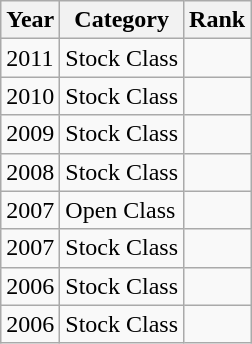<table class="wikitable">
<tr>
<th>Year</th>
<th>Category</th>
<th>Rank</th>
</tr>
<tr>
<td>2011</td>
<td>Stock Class</td>
<td></td>
</tr>
<tr>
<td>2010</td>
<td>Stock Class</td>
<td></td>
</tr>
<tr>
<td>2009</td>
<td>Stock Class</td>
<td></td>
</tr>
<tr>
<td>2008</td>
<td>Stock Class</td>
<td></td>
</tr>
<tr>
<td>2007</td>
<td>Open Class</td>
<td></td>
</tr>
<tr>
<td>2007</td>
<td>Stock Class</td>
<td></td>
</tr>
<tr>
<td>2006</td>
<td>Stock Class</td>
<td></td>
</tr>
<tr>
<td>2006</td>
<td>Stock Class</td>
<td></td>
</tr>
</table>
